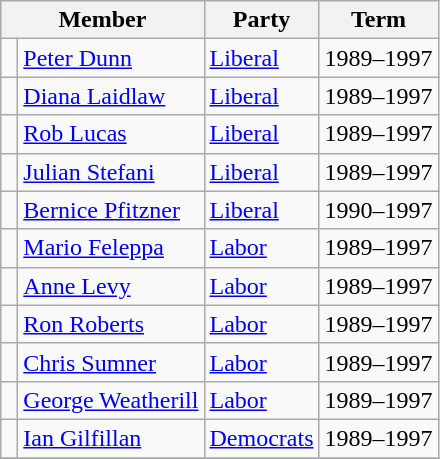<table class="wikitable">
<tr>
<th colspan="2">Member</th>
<th>Party</th>
<th>Term</th>
</tr>
<tr>
<td> </td>
<td><a href='#'>Peter Dunn</a></td>
<td><a href='#'>Liberal</a></td>
<td>1989–1997</td>
</tr>
<tr>
<td> </td>
<td><a href='#'>Diana Laidlaw</a></td>
<td><a href='#'>Liberal</a></td>
<td>1989–1997</td>
</tr>
<tr>
<td> </td>
<td><a href='#'>Rob Lucas</a></td>
<td><a href='#'>Liberal</a></td>
<td>1989–1997</td>
</tr>
<tr>
<td> </td>
<td><a href='#'>Julian Stefani</a></td>
<td><a href='#'>Liberal</a></td>
<td>1989–1997</td>
</tr>
<tr>
<td> </td>
<td><a href='#'>Bernice Pfitzner</a></td>
<td><a href='#'>Liberal</a></td>
<td>1990–1997</td>
</tr>
<tr>
<td> </td>
<td><a href='#'>Mario Feleppa</a></td>
<td><a href='#'>Labor</a></td>
<td>1989–1997</td>
</tr>
<tr>
<td> </td>
<td><a href='#'>Anne Levy</a></td>
<td><a href='#'>Labor</a></td>
<td>1989–1997</td>
</tr>
<tr>
<td> </td>
<td><a href='#'>Ron Roberts</a></td>
<td><a href='#'>Labor</a></td>
<td>1989–1997</td>
</tr>
<tr>
<td> </td>
<td><a href='#'>Chris Sumner</a></td>
<td><a href='#'>Labor</a></td>
<td>1989–1997</td>
</tr>
<tr>
<td> </td>
<td><a href='#'>George Weatherill</a></td>
<td><a href='#'>Labor</a></td>
<td>1989–1997</td>
</tr>
<tr>
<td> </td>
<td><a href='#'>Ian Gilfillan</a></td>
<td><a href='#'>Democrats</a></td>
<td>1989–1997</td>
</tr>
<tr>
</tr>
</table>
